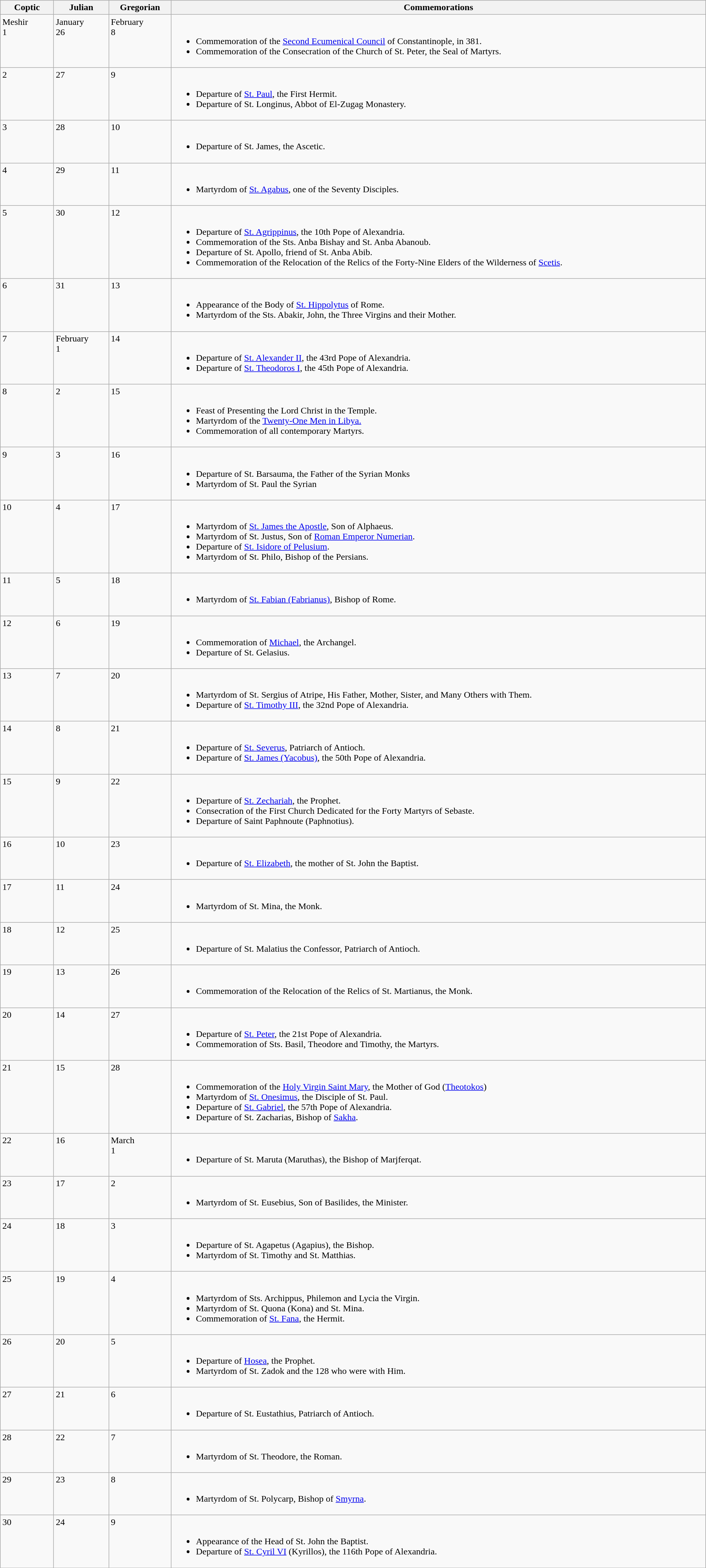<table class="wikitable">
<tr>
<th style="width:5%;">Coptic</th>
<th style="width:5%;">Julian</th>
<th style="width:5%;">Gregorian</th>
<th style="width:50%;">Commemorations</th>
</tr>
<tr valign="top">
<td>Meshir<br>1</td>
<td>January<br>26</td>
<td>February<br>8</td>
<td><br><ul><li>Commemoration of the <a href='#'>Second Ecumenical Council</a> of Constantinople, in 381.</li><li>Commemoration of the Consecration of the Church of St. Peter, the Seal of Martyrs.</li></ul></td>
</tr>
<tr valign="top">
<td>2</td>
<td>27</td>
<td>9</td>
<td><br><ul><li>Departure of <a href='#'>St. Paul</a>, the First Hermit.</li><li>Departure of St. Longinus, Abbot of El-Zugag Monastery.</li></ul></td>
</tr>
<tr valign="top">
<td>3</td>
<td>28</td>
<td>10</td>
<td><br><ul><li>Departure of St. James, the Ascetic.</li></ul></td>
</tr>
<tr valign="top">
<td>4</td>
<td>29</td>
<td>11</td>
<td><br><ul><li>Martyrdom of <a href='#'>St. Agabus</a>, one of the Seventy Disciples.</li></ul></td>
</tr>
<tr valign="top">
<td>5</td>
<td>30</td>
<td>12</td>
<td><br><ul><li>Departure of <a href='#'>St. Agrippinus</a>, the 10th Pope of Alexandria.</li><li>Commemoration of the Sts. Anba Bishay and St. Anba Abanoub.</li><li>Departure of St. Apollo, friend of St. Anba Abib.</li><li>Commemoration of the Relocation of the Relics of the Forty-Nine Elders of the Wilderness of <a href='#'>Scetis</a>.</li></ul></td>
</tr>
<tr valign="top">
<td>6</td>
<td>31</td>
<td>13</td>
<td><br><ul><li>Appearance of the Body of <a href='#'>St. Hippolytus</a> of Rome.</li><li>Martyrdom of the Sts. Abakir, John, the Three Virgins and their Mother.</li></ul></td>
</tr>
<tr valign="top">
<td>7</td>
<td>February<br>1</td>
<td>14</td>
<td><br><ul><li>Departure of <a href='#'>St. Alexander II</a>, the 43rd Pope of Alexandria.</li><li>Departure of <a href='#'>St. Theodoros I</a>, the 45th Pope of Alexandria.</li></ul></td>
</tr>
<tr valign="top">
<td>8</td>
<td>2</td>
<td>15</td>
<td><br><ul><li>Feast of Presenting the Lord Christ in the Temple.</li><li>Martyrdom of the <a href='#'>Twenty-One Men in Libya.</a></li><li>Commemoration of all contemporary Martyrs.</li></ul></td>
</tr>
<tr valign="top">
<td>9</td>
<td>3</td>
<td>16</td>
<td><br><ul><li>Departure of St. Barsauma, the Father of the Syrian Monks</li><li>Martyrdom of St. Paul the Syrian</li></ul></td>
</tr>
<tr valign="top">
<td>10</td>
<td>4</td>
<td>17</td>
<td><br><ul><li>Martyrdom of <a href='#'>St. James the Apostle</a>, Son of Alphaeus.</li><li>Martyrdom of St. Justus, Son of <a href='#'>Roman Emperor Numerian</a>.</li><li>Departure of <a href='#'>St. Isidore of Pelusium</a>.</li><li>Martyrdom of St. Philo, Bishop of the Persians.</li></ul></td>
</tr>
<tr valign="top">
<td>11</td>
<td>5</td>
<td>18</td>
<td><br><ul><li>Martyrdom of <a href='#'>St. Fabian (Fabrianus)</a>, Bishop of Rome.</li></ul></td>
</tr>
<tr valign="top">
<td>12</td>
<td>6</td>
<td>19</td>
<td><br><ul><li>Commemoration of <a href='#'>Michael</a>, the Archangel.</li><li>Departure of St. Gelasius.</li></ul></td>
</tr>
<tr valign="top">
<td>13</td>
<td>7</td>
<td>20</td>
<td><br><ul><li>Martyrdom of St. Sergius of Atripe, His Father, Mother, Sister, and Many Others with Them.</li><li>Departure of <a href='#'>St. Timothy III</a>, the 32nd Pope of Alexandria.</li></ul></td>
</tr>
<tr valign="top">
<td>14</td>
<td>8</td>
<td>21</td>
<td><br><ul><li>Departure of <a href='#'>St. Severus</a>, Patriarch of Antioch.</li><li>Departure of <a href='#'>St. James (Yacobus)</a>, the 50th Pope of Alexandria.</li></ul></td>
</tr>
<tr valign="top">
<td>15</td>
<td>9</td>
<td>22</td>
<td><br><ul><li>Departure of <a href='#'>St. Zechariah</a>, the Prophet.</li><li>Consecration of the First Church Dedicated for the Forty Martyrs of Sebaste.</li><li>Departure of Saint Paphnoute (Paphnotius).</li></ul></td>
</tr>
<tr valign="top">
<td>16</td>
<td>10</td>
<td>23</td>
<td><br><ul><li>Departure of <a href='#'>St. Elizabeth</a>, the mother of St. John the Baptist.</li></ul></td>
</tr>
<tr valign="top">
<td>17</td>
<td>11</td>
<td>24</td>
<td><br><ul><li>Martyrdom of St. Mina, the Monk.</li></ul></td>
</tr>
<tr valign="top">
<td>18</td>
<td>12</td>
<td>25</td>
<td><br><ul><li>Departure of St. Malatius the Confessor, Patriarch of Antioch.</li></ul></td>
</tr>
<tr valign="top">
<td>19</td>
<td>13</td>
<td>26</td>
<td><br><ul><li>Commemoration of the Relocation of the Relics of St. Martianus, the Monk.</li></ul></td>
</tr>
<tr valign="top">
<td>20</td>
<td>14</td>
<td>27</td>
<td><br><ul><li>Departure of <a href='#'>St. Peter</a>, the 21st Pope of Alexandria.</li><li>Commemoration of Sts. Basil, Theodore and Timothy, the Martyrs.</li></ul></td>
</tr>
<tr valign="top">
<td>21</td>
<td>15</td>
<td>28</td>
<td><br><ul><li>Commemoration of the <a href='#'>Holy Virgin Saint Mary</a>, the Mother of God (<a href='#'>Theotokos</a>)</li><li>Martyrdom of <a href='#'>St. Onesimus</a>, the Disciple of St. Paul.</li><li>Departure of <a href='#'>St. Gabriel</a>, the 57th Pope of Alexandria.</li><li>Departure of St. Zacharias, Bishop of <a href='#'>Sakha</a>.</li></ul></td>
</tr>
<tr valign="top">
<td>22</td>
<td>16</td>
<td>March<br>1</td>
<td><br><ul><li>Departure of St. Maruta (Maruthas), the Bishop of Marjferqat.</li></ul></td>
</tr>
<tr valign="top">
<td>23</td>
<td>17</td>
<td>2</td>
<td><br><ul><li>Martyrdom of St. Eusebius, Son of Basilides, the Minister.</li></ul></td>
</tr>
<tr valign="top">
<td>24</td>
<td>18</td>
<td>3</td>
<td><br><ul><li>Departure of St. Agapetus (Agapius), the Bishop.</li><li>Martyrdom of St. Timothy and St. Matthias.</li></ul></td>
</tr>
<tr valign="top">
<td>25</td>
<td>19</td>
<td>4</td>
<td><br><ul><li>Martyrdom of Sts. Archippus, Philemon and Lycia the Virgin.</li><li>Martyrdom of St. Quona (Kona) and St. Mina.</li><li>Commemoration of <a href='#'>St. Fana</a>, the Hermit.</li></ul></td>
</tr>
<tr valign="top">
<td>26</td>
<td>20</td>
<td>5</td>
<td><br><ul><li>Departure of <a href='#'>Hosea</a>, the Prophet.</li><li>Martyrdom of St. Zadok and the 128 who were with Him.</li></ul></td>
</tr>
<tr valign="top">
<td>27</td>
<td>21</td>
<td>6</td>
<td><br><ul><li>Departure of St. Eustathius, Patriarch of Antioch.</li></ul></td>
</tr>
<tr valign="top">
<td>28</td>
<td>22</td>
<td>7</td>
<td><br><ul><li>Martyrdom of St. Theodore, the Roman.</li></ul></td>
</tr>
<tr valign="top">
<td>29</td>
<td>23</td>
<td>8</td>
<td><br><ul><li>Martyrdom of St. Polycarp, Bishop of <a href='#'>Smyrna</a>.</li></ul></td>
</tr>
<tr valign="top">
<td>30</td>
<td>24</td>
<td>9</td>
<td><br><ul><li>Appearance of the Head of St. John the Baptist.</li><li>Departure of <a href='#'>St. Cyril VI</a> (Kyrillos), the 116th Pope of Alexandria.</li></ul></td>
</tr>
<tr valign="top">
</tr>
</table>
